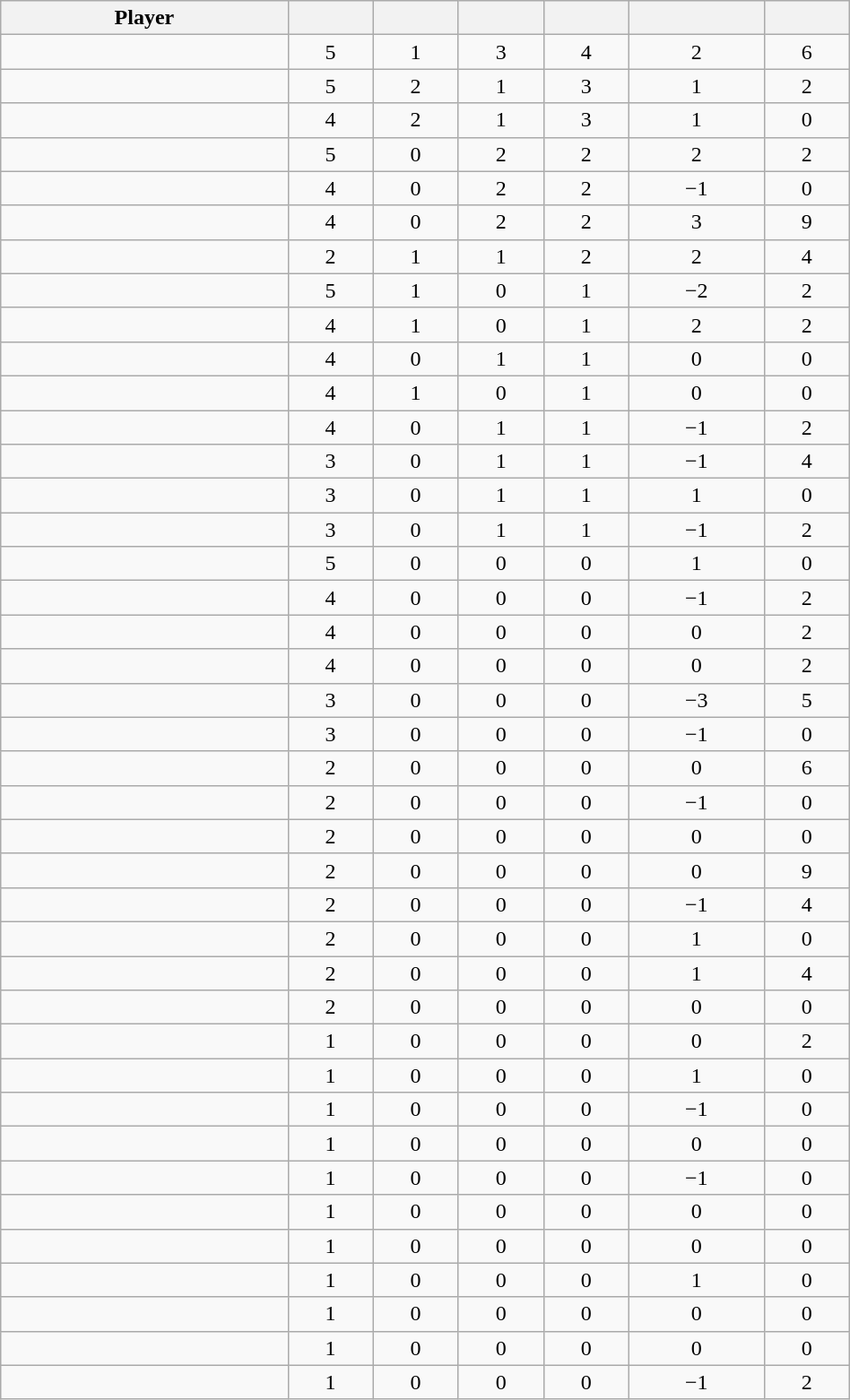<table class="wikitable sortable" style="width:50%; text-align:center;">
<tr>
<th>Player</th>
<th></th>
<th></th>
<th></th>
<th></th>
<th data-sort-type="number"></th>
<th></th>
</tr>
<tr>
<td></td>
<td>5</td>
<td>1</td>
<td>3</td>
<td>4</td>
<td>2</td>
<td>6</td>
</tr>
<tr>
<td></td>
<td>5</td>
<td>2</td>
<td>1</td>
<td>3</td>
<td>1</td>
<td>2</td>
</tr>
<tr>
<td></td>
<td>4</td>
<td>2</td>
<td>1</td>
<td>3</td>
<td>1</td>
<td>0</td>
</tr>
<tr>
<td></td>
<td>5</td>
<td>0</td>
<td>2</td>
<td>2</td>
<td>2</td>
<td>2</td>
</tr>
<tr>
<td></td>
<td>4</td>
<td>0</td>
<td>2</td>
<td>2</td>
<td>−1</td>
<td>0</td>
</tr>
<tr>
<td></td>
<td>4</td>
<td>0</td>
<td>2</td>
<td>2</td>
<td>3</td>
<td>9</td>
</tr>
<tr>
<td></td>
<td>2</td>
<td>1</td>
<td>1</td>
<td>2</td>
<td>2</td>
<td>4</td>
</tr>
<tr>
<td></td>
<td>5</td>
<td>1</td>
<td>0</td>
<td>1</td>
<td>−2</td>
<td>2</td>
</tr>
<tr>
<td></td>
<td>4</td>
<td>1</td>
<td>0</td>
<td>1</td>
<td>2</td>
<td>2</td>
</tr>
<tr>
<td></td>
<td>4</td>
<td>0</td>
<td>1</td>
<td>1</td>
<td>0</td>
<td>0</td>
</tr>
<tr>
<td></td>
<td>4</td>
<td>1</td>
<td>0</td>
<td>1</td>
<td>0</td>
<td>0</td>
</tr>
<tr>
<td></td>
<td>4</td>
<td>0</td>
<td>1</td>
<td>1</td>
<td>−1</td>
<td>2</td>
</tr>
<tr>
<td></td>
<td>3</td>
<td>0</td>
<td>1</td>
<td>1</td>
<td>−1</td>
<td>4</td>
</tr>
<tr>
<td></td>
<td>3</td>
<td>0</td>
<td>1</td>
<td>1</td>
<td>1</td>
<td>0</td>
</tr>
<tr>
<td></td>
<td>3</td>
<td>0</td>
<td>1</td>
<td>1</td>
<td>−1</td>
<td>2</td>
</tr>
<tr>
<td></td>
<td>5</td>
<td>0</td>
<td>0</td>
<td>0</td>
<td>1</td>
<td>0</td>
</tr>
<tr>
<td></td>
<td>4</td>
<td>0</td>
<td>0</td>
<td>0</td>
<td>−1</td>
<td>2</td>
</tr>
<tr>
<td></td>
<td>4</td>
<td>0</td>
<td>0</td>
<td>0</td>
<td>0</td>
<td>2</td>
</tr>
<tr>
<td></td>
<td>4</td>
<td>0</td>
<td>0</td>
<td>0</td>
<td>0</td>
<td>2</td>
</tr>
<tr>
<td></td>
<td>3</td>
<td>0</td>
<td>0</td>
<td>0</td>
<td>−3</td>
<td>5</td>
</tr>
<tr>
<td></td>
<td>3</td>
<td>0</td>
<td>0</td>
<td>0</td>
<td>−1</td>
<td>0</td>
</tr>
<tr>
<td></td>
<td>2</td>
<td>0</td>
<td>0</td>
<td>0</td>
<td>0</td>
<td>6</td>
</tr>
<tr>
<td></td>
<td>2</td>
<td>0</td>
<td>0</td>
<td>0</td>
<td>−1</td>
<td>0</td>
</tr>
<tr>
<td></td>
<td>2</td>
<td>0</td>
<td>0</td>
<td>0</td>
<td>0</td>
<td>0</td>
</tr>
<tr>
<td></td>
<td>2</td>
<td>0</td>
<td>0</td>
<td>0</td>
<td>0</td>
<td>9</td>
</tr>
<tr>
<td></td>
<td>2</td>
<td>0</td>
<td>0</td>
<td>0</td>
<td>−1</td>
<td>4</td>
</tr>
<tr>
<td></td>
<td>2</td>
<td>0</td>
<td>0</td>
<td>0</td>
<td>1</td>
<td>0</td>
</tr>
<tr>
<td></td>
<td>2</td>
<td>0</td>
<td>0</td>
<td>0</td>
<td>1</td>
<td>4</td>
</tr>
<tr>
<td></td>
<td>2</td>
<td>0</td>
<td>0</td>
<td>0</td>
<td>0</td>
<td>0</td>
</tr>
<tr>
<td></td>
<td>1</td>
<td>0</td>
<td>0</td>
<td>0</td>
<td>0</td>
<td>2</td>
</tr>
<tr>
<td></td>
<td>1</td>
<td>0</td>
<td>0</td>
<td>0</td>
<td>1</td>
<td>0</td>
</tr>
<tr>
<td></td>
<td>1</td>
<td>0</td>
<td>0</td>
<td>0</td>
<td>−1</td>
<td>0</td>
</tr>
<tr>
<td></td>
<td>1</td>
<td>0</td>
<td>0</td>
<td>0</td>
<td>0</td>
<td>0</td>
</tr>
<tr>
<td></td>
<td>1</td>
<td>0</td>
<td>0</td>
<td>0</td>
<td>−1</td>
<td>0</td>
</tr>
<tr>
<td></td>
<td>1</td>
<td>0</td>
<td>0</td>
<td>0</td>
<td>0</td>
<td>0</td>
</tr>
<tr>
<td></td>
<td>1</td>
<td>0</td>
<td>0</td>
<td>0</td>
<td>0</td>
<td>0</td>
</tr>
<tr>
<td></td>
<td>1</td>
<td>0</td>
<td>0</td>
<td>0</td>
<td>1</td>
<td>0</td>
</tr>
<tr>
<td></td>
<td>1</td>
<td>0</td>
<td>0</td>
<td>0</td>
<td>0</td>
<td>0</td>
</tr>
<tr>
<td></td>
<td>1</td>
<td>0</td>
<td>0</td>
<td>0</td>
<td>0</td>
<td>0</td>
</tr>
<tr>
<td></td>
<td>1</td>
<td>0</td>
<td>0</td>
<td>0</td>
<td>−1</td>
<td>2</td>
</tr>
</table>
